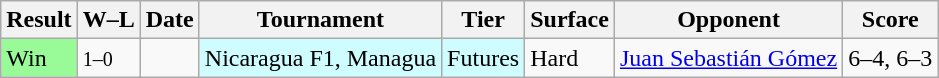<table class="wikitable">
<tr>
<th>Result</th>
<th class="unsortable">W–L</th>
<th>Date</th>
<th>Tournament</th>
<th>Tier</th>
<th>Surface</th>
<th>Opponent</th>
<th class="unsortable">Score</th>
</tr>
<tr>
<td bgcolor=98fb98>Win</td>
<td><small>1–0</small></td>
<td></td>
<td style="background:#cffcff;">Nicaragua F1, Managua</td>
<td style="background:#cffcff;">Futures</td>
<td>Hard</td>
<td> <a href='#'>Juan Sebastián Gómez</a></td>
<td>6–4, 6–3</td>
</tr>
</table>
